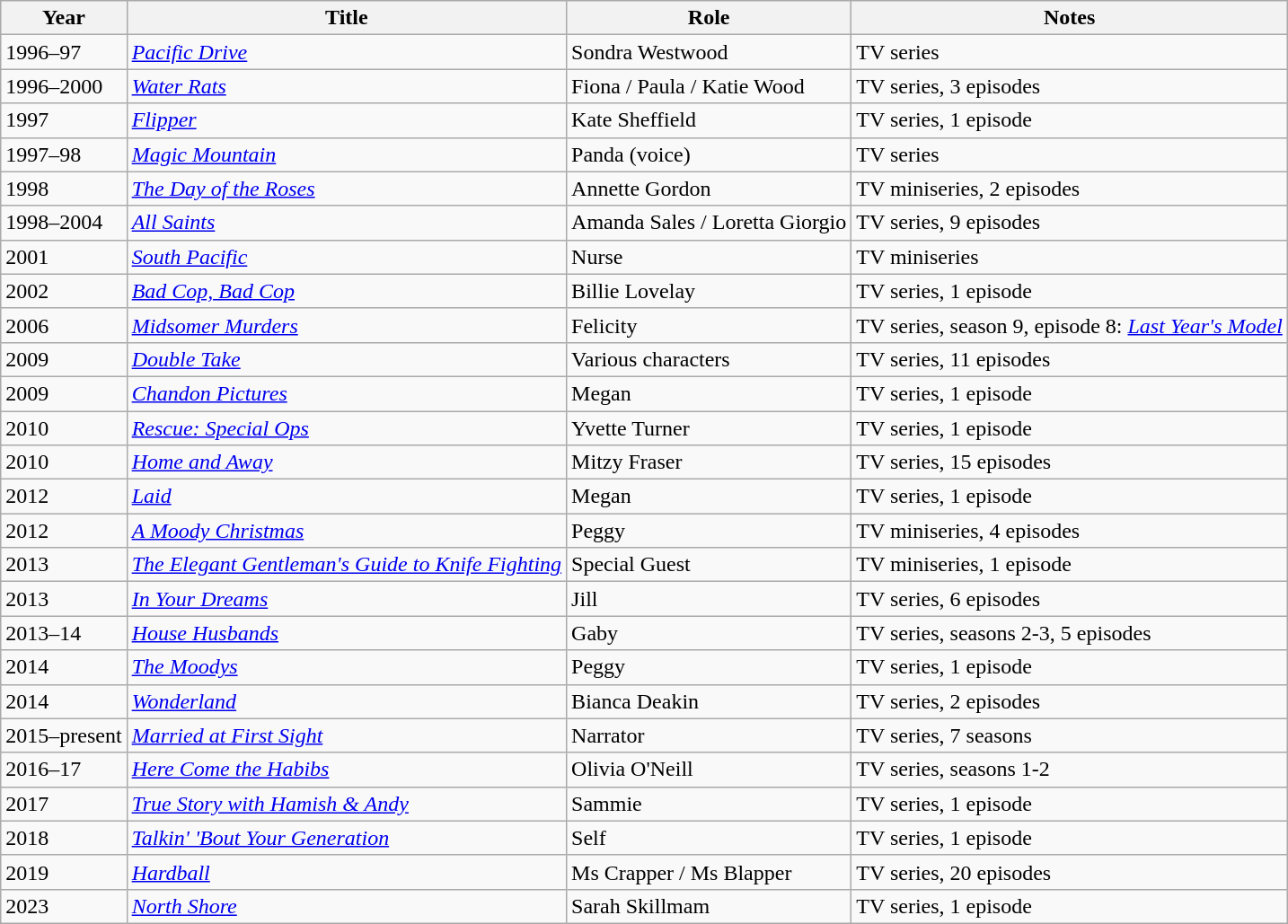<table class="wikitable">
<tr>
<th>Year</th>
<th>Title</th>
<th>Role</th>
<th>Notes</th>
</tr>
<tr>
<td>1996–97</td>
<td><em><a href='#'>Pacific Drive</a></em></td>
<td>Sondra Westwood</td>
<td>TV series</td>
</tr>
<tr>
<td>1996–2000</td>
<td><em><a href='#'>Water Rats</a></em></td>
<td>Fiona / Paula / Katie Wood</td>
<td>TV series, 3 episodes</td>
</tr>
<tr>
<td>1997</td>
<td><em><a href='#'>Flipper</a></em></td>
<td>Kate Sheffield</td>
<td>TV series, 1 episode</td>
</tr>
<tr>
<td>1997–98</td>
<td><em><a href='#'>Magic Mountain</a></em></td>
<td>Panda (voice)</td>
<td>TV series</td>
</tr>
<tr>
<td>1998</td>
<td><em><a href='#'>The Day of the Roses</a></em></td>
<td>Annette Gordon</td>
<td>TV miniseries, 2 episodes</td>
</tr>
<tr>
<td>1998–2004</td>
<td><em><a href='#'>All Saints</a></em></td>
<td>Amanda Sales / Loretta Giorgio</td>
<td>TV series, 9 episodes</td>
</tr>
<tr>
<td>2001</td>
<td><em><a href='#'>South Pacific</a></em></td>
<td>Nurse</td>
<td>TV miniseries</td>
</tr>
<tr>
<td>2002</td>
<td><em><a href='#'>Bad Cop, Bad Cop</a></em></td>
<td>Billie Lovelay</td>
<td>TV series, 1 episode</td>
</tr>
<tr>
<td>2006</td>
<td><em><a href='#'>Midsomer Murders</a></em></td>
<td>Felicity</td>
<td>TV series, season 9, episode 8: <em><a href='#'>Last Year's Model</a></em></td>
</tr>
<tr>
<td>2009</td>
<td><em><a href='#'>Double Take</a></em></td>
<td>Various characters</td>
<td>TV series, 11 episodes</td>
</tr>
<tr>
<td>2009</td>
<td><em><a href='#'>Chandon Pictures</a></em></td>
<td>Megan</td>
<td>TV series, 1 episode</td>
</tr>
<tr>
<td>2010</td>
<td><em><a href='#'>Rescue: Special Ops</a></em></td>
<td>Yvette Turner</td>
<td>TV series, 1 episode</td>
</tr>
<tr>
<td>2010</td>
<td><em><a href='#'>Home and Away</a></em></td>
<td>Mitzy Fraser</td>
<td>TV series, 15 episodes</td>
</tr>
<tr>
<td>2012</td>
<td><em><a href='#'>Laid</a></em></td>
<td>Megan</td>
<td>TV series, 1 episode</td>
</tr>
<tr>
<td>2012</td>
<td><em><a href='#'>A Moody Christmas</a></em></td>
<td>Peggy</td>
<td>TV miniseries, 4 episodes</td>
</tr>
<tr>
<td>2013</td>
<td><em><a href='#'>The Elegant Gentleman's Guide to Knife Fighting</a></em></td>
<td>Special Guest</td>
<td>TV miniseries, 1 episode</td>
</tr>
<tr>
<td>2013</td>
<td><em><a href='#'>In Your Dreams</a></em></td>
<td>Jill</td>
<td>TV series, 6 episodes</td>
</tr>
<tr>
<td>2013–14</td>
<td><em><a href='#'>House Husbands</a></em></td>
<td>Gaby</td>
<td>TV series, seasons 2-3, 5 episodes</td>
</tr>
<tr>
<td>2014</td>
<td><em><a href='#'>The Moodys</a></em></td>
<td>Peggy</td>
<td>TV series, 1 episode</td>
</tr>
<tr>
<td>2014</td>
<td><em><a href='#'>Wonderland</a></em></td>
<td>Bianca Deakin</td>
<td>TV series, 2 episodes</td>
</tr>
<tr>
<td>2015–present</td>
<td><em><a href='#'>Married at First Sight</a></em></td>
<td>Narrator</td>
<td>TV series, 7 seasons</td>
</tr>
<tr>
<td>2016–17</td>
<td><em><a href='#'>Here Come the Habibs</a></em></td>
<td>Olivia O'Neill</td>
<td>TV series, seasons 1-2</td>
</tr>
<tr>
<td>2017</td>
<td><em><a href='#'>True Story with Hamish & Andy</a></em></td>
<td>Sammie</td>
<td>TV series, 1 episode</td>
</tr>
<tr>
<td>2018</td>
<td><em><a href='#'>Talkin' 'Bout Your Generation</a></em></td>
<td>Self</td>
<td>TV series, 1 episode</td>
</tr>
<tr>
<td>2019</td>
<td><em><a href='#'>Hardball</a></em></td>
<td>Ms Crapper / Ms Blapper</td>
<td>TV series, 20 episodes</td>
</tr>
<tr>
<td>2023</td>
<td><em><a href='#'>North Shore</a></em></td>
<td>Sarah Skillmam</td>
<td>TV series, 1 episode</td>
</tr>
</table>
